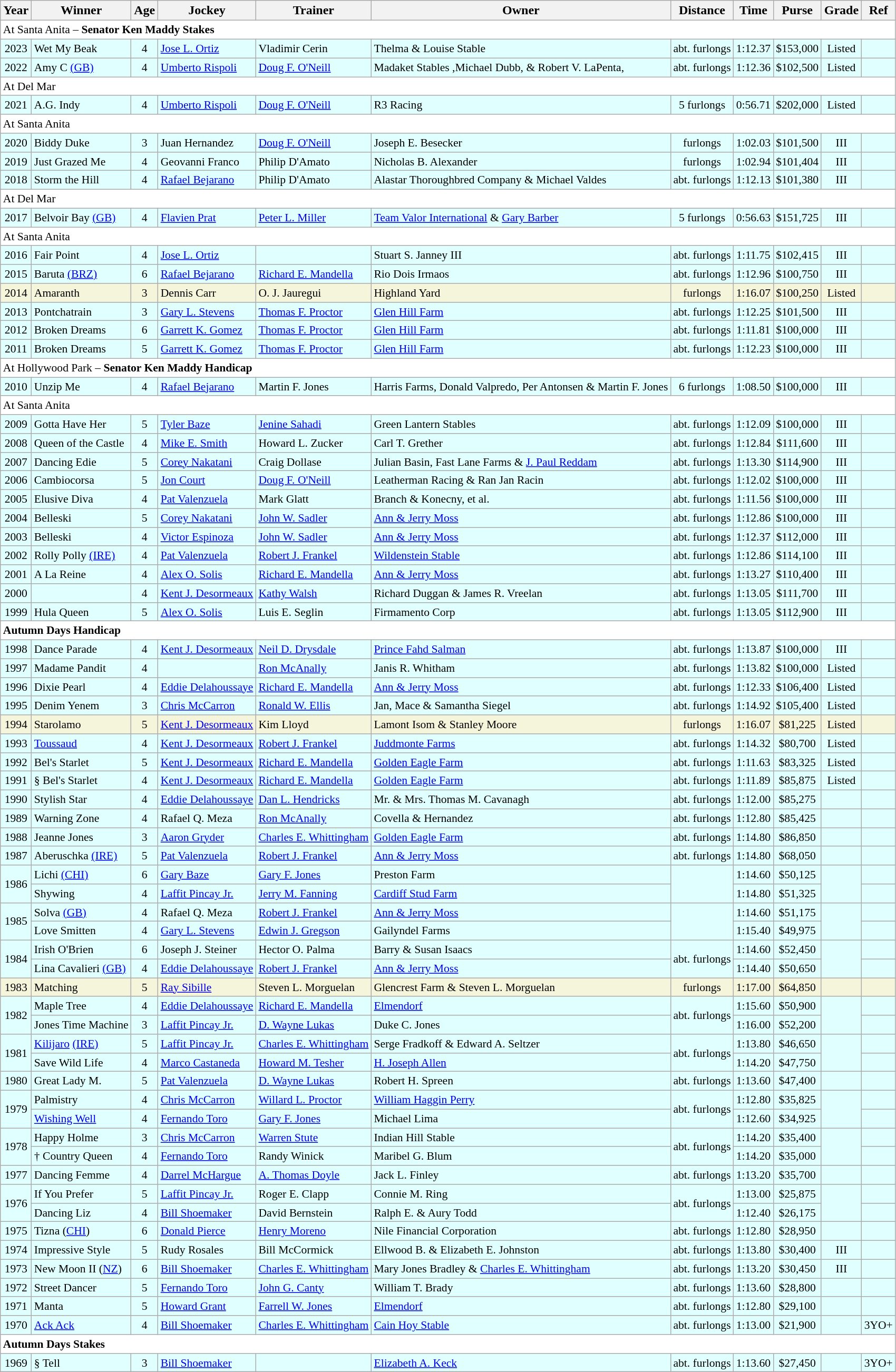<table class="wikitable sortable">
<tr>
<th>Year</th>
<th>Winner</th>
<th>Age</th>
<th>Jockey</th>
<th>Trainer</th>
<th>Owner</th>
<th>Distance</th>
<th>Time</th>
<th>Purse</th>
<th>Grade</th>
<th>Ref</th>
</tr>
<tr style="font-size:90%; background-color:white">
<td align="left" colspan=11>At Santa Anita – <strong>Senator Ken Maddy Stakes</strong></td>
</tr>
<tr style="font-size:90%; background-color:lightcyan">
<td align=center>2023</td>
<td>Wet My Beak</td>
<td align=center>4</td>
<td><a href='#'>Jose L. Ortiz</a></td>
<td>Vladimir Cerin</td>
<td>Thelma & Louise Stable</td>
<td align=center>abt.  furlongs</td>
<td align=center>1:12.37</td>
<td align=center>$153,000</td>
<td align=center>Listed</td>
<td></td>
</tr>
<tr style="font-size:90%; background-color:lightcyan">
<td align=center>2022</td>
<td>Amy C <a href='#'>(GB)</a></td>
<td align=center>4</td>
<td><a href='#'>Umberto Rispoli</a></td>
<td><a href='#'>Doug F. O'Neill</a></td>
<td>Madaket Stables ,Michael Dubb, & Robert V. LaPenta,</td>
<td align=center>abt.  furlongs</td>
<td align=center>1:12.36</td>
<td align=center>$102,500</td>
<td align=center>Listed</td>
<td></td>
</tr>
<tr style="font-size:90%; background-color:white">
<td align="left" colspan=11>At Del Mar</td>
</tr>
<tr style="font-size:90%; background-color:lightcyan">
<td align=center>2021</td>
<td>A.G. Indy</td>
<td align=center>4</td>
<td><a href='#'>Umberto Rispoli</a></td>
<td><a href='#'>Doug F. O'Neill</a></td>
<td>R3 Racing</td>
<td align=center>5 furlongs</td>
<td align=center>0:56.71</td>
<td align=center>$202,000</td>
<td align=center>Listed</td>
<td></td>
</tr>
<tr style="font-size:90%; background-color:white">
<td align="left" colspan=11>At Santa Anita</td>
</tr>
<tr style="font-size:90%; background-color:lightcyan">
<td align=center>2020</td>
<td>Biddy Duke</td>
<td align=center>3</td>
<td>Juan Hernandez</td>
<td><a href='#'>Doug F. O'Neill</a></td>
<td>Joseph E. Besecker</td>
<td align=center> furlongs</td>
<td align=center>1:02.03</td>
<td align=center>$101,500</td>
<td align=center>III</td>
<td></td>
</tr>
<tr style="font-size:90%; background-color:lightcyan">
<td align=center>2019</td>
<td>Just Grazed Me</td>
<td align=center>4</td>
<td>Geovanni Franco</td>
<td>Philip D'Amato</td>
<td>Nicholas B. Alexander</td>
<td align=center> furlongs</td>
<td align=center>1:02.94</td>
<td align=center>$101,404</td>
<td align=center>III</td>
<td></td>
</tr>
<tr style="font-size:90%; background-color:lightcyan">
<td align=center>2018</td>
<td>Storm the Hill</td>
<td align=center>4</td>
<td><a href='#'>Rafael Bejarano</a></td>
<td>Philip D'Amato</td>
<td>Alastar Thoroughbred Company & Michael Valdes</td>
<td align=center>abt.  furlongs</td>
<td align=center>1:12.13</td>
<td align=center>$101,380</td>
<td align=center>III</td>
<td></td>
</tr>
<tr style="font-size:90%; background-color:white">
<td align="left" colspan=11>At Del Mar</td>
</tr>
<tr style="font-size:90%; background-color:lightcyan">
<td align=center>2017</td>
<td>Belvoir Bay <a href='#'>(GB)</a></td>
<td align=center>4</td>
<td><a href='#'>Flavien Prat</a></td>
<td><a href='#'>Peter L. Miller</a></td>
<td><a href='#'>Team Valor International</a> & <a href='#'>Gary Barber</a></td>
<td align=center>5 furlongs</td>
<td align=center>0:56.63</td>
<td align=center>$151,725</td>
<td align=center>III</td>
<td></td>
</tr>
<tr style="font-size:90%; background-color:white">
<td align="left" colspan=11>At Santa Anita</td>
</tr>
<tr style="font-size:90%; background-color:lightcyan">
<td align=center>2016</td>
<td>Fair Point</td>
<td align=center>4</td>
<td><a href='#'>Jose L. Ortiz</a></td>
<td></td>
<td>Stuart S. Janney III</td>
<td align=center>abt.  furlongs</td>
<td align=center>1:11.75</td>
<td align=center>$102,415</td>
<td align=center>III</td>
<td></td>
</tr>
<tr style="font-size:90%; background-color:lightcyan">
<td align=center>2015</td>
<td>Baruta <a href='#'>(BRZ)</a></td>
<td align=center>6</td>
<td><a href='#'>Rafael Bejarano</a></td>
<td><a href='#'>Richard E. Mandella</a></td>
<td>Rio Dois Irmaos</td>
<td align=center>abt.  furlongs</td>
<td align=center>1:12.96</td>
<td align=center>$100,750</td>
<td align=center>III</td>
<td></td>
</tr>
<tr style="font-size:90%; background-color:beige">
<td align=center>2014</td>
<td>Amaranth</td>
<td align=center>3</td>
<td>Dennis Carr</td>
<td>O. J. Jauregui</td>
<td>Highland Yard</td>
<td align=center> furlongs</td>
<td align=center>1:16.07</td>
<td align=center>$100,250</td>
<td align=center>Listed</td>
<td></td>
</tr>
<tr style="font-size:90%; background-color:lightcyan">
<td align=center>2013</td>
<td>Pontchatrain</td>
<td align=center>3</td>
<td><a href='#'>Gary L. Stevens</a></td>
<td><a href='#'>Thomas F. Proctor</a></td>
<td><a href='#'>Glen Hill Farm</a></td>
<td align=center>abt.  furlongs</td>
<td align=center>1:12.25</td>
<td align=center>$101,500</td>
<td align=center>III</td>
<td></td>
</tr>
<tr style="font-size:90%; background-color:lightcyan">
<td align=center>2012</td>
<td>Broken Dreams</td>
<td align=center>6</td>
<td><a href='#'>Garrett K. Gomez</a></td>
<td><a href='#'>Thomas F. Proctor</a></td>
<td><a href='#'>Glen Hill Farm</a></td>
<td align=center>abt.  furlongs</td>
<td align=center>1:11.81</td>
<td align=center>$100,000</td>
<td align=center>III</td>
<td></td>
</tr>
<tr style="font-size:90%; background-color:lightcyan">
<td align=center>2011</td>
<td>Broken Dreams</td>
<td align=center>5</td>
<td><a href='#'>Garrett K. Gomez</a></td>
<td><a href='#'>Thomas F. Proctor</a></td>
<td><a href='#'>Glen Hill Farm</a></td>
<td align=center>abt.  furlongs</td>
<td align=center>1:12.23</td>
<td align=center>$100,000</td>
<td align=center>III</td>
<td></td>
</tr>
<tr style="font-size:90%; background-color:white">
<td align="left" colspan=11>At Hollywood Park – <strong>Senator Ken Maddy Handicap</strong></td>
</tr>
<tr style="font-size:90%; background-color:lightcyan">
<td align=center>2010</td>
<td>Unzip Me</td>
<td align=center>4</td>
<td><a href='#'>Rafael Bejarano</a></td>
<td>Martin F. Jones</td>
<td>Harris Farms, Donald Valpredo, Per Antonsen & Martin F. Jones</td>
<td align=center>6 furlongs</td>
<td align=center>1:08.50</td>
<td align=center>$100,000</td>
<td align=center>III</td>
<td></td>
</tr>
<tr style="font-size:90%; background-color:white">
<td align="left" colspan=11>At Santa Anita</td>
</tr>
<tr style="font-size:90%; background-color:lightcyan">
<td align=center>2009</td>
<td>Gotta Have Her</td>
<td align=center>5</td>
<td><a href='#'>Tyler Baze</a></td>
<td><a href='#'>Jenine Sahadi</a></td>
<td>Green Lantern Stables</td>
<td align=center>abt.  furlongs</td>
<td align=center>1:12.09</td>
<td align=center>$100,000</td>
<td align=center>III</td>
<td></td>
</tr>
<tr style="font-size:90%; background-color:lightcyan">
<td align=center>2008</td>
<td>Queen of the Castle</td>
<td align=center>4</td>
<td><a href='#'>Mike E. Smith</a></td>
<td>Howard L. Zucker</td>
<td>Carl T. Grether</td>
<td align=center>abt.  furlongs</td>
<td align=center>1:12.84</td>
<td align=center>$111,600</td>
<td align=center>III</td>
<td></td>
</tr>
<tr style="font-size:90%; background-color:lightcyan">
<td align=center>2007</td>
<td>Dancing Edie</td>
<td align=center>5</td>
<td><a href='#'>Corey Nakatani</a></td>
<td>Craig Dollase</td>
<td>Julian Basin, Fast Lane Farms & <a href='#'>J. Paul Reddam</a></td>
<td align=center>abt.  furlongs</td>
<td align=center>1:13.30</td>
<td align=center>$114,900</td>
<td align=center>III</td>
<td></td>
</tr>
<tr style="font-size:90%; background-color:lightcyan">
<td align=center>2006</td>
<td>Cambiocorsa</td>
<td align=center>5</td>
<td><a href='#'>Jon Court</a></td>
<td><a href='#'>Doug F. O'Neill</a></td>
<td>Leatherman Racing & Ran Jan Racin</td>
<td align=center>abt.  furlongs</td>
<td align=center>1:12.02</td>
<td align=center>$100,000</td>
<td align=center>III</td>
<td></td>
</tr>
<tr style="font-size:90%; background-color:lightcyan">
<td align=center>2005</td>
<td>Elusive Diva</td>
<td align=center>4</td>
<td><a href='#'>Pat Valenzuela</a></td>
<td>Mark Glatt</td>
<td>Branch & Konecny, et al.</td>
<td align=center>abt.  furlongs</td>
<td align=center>1:11.56</td>
<td align=center>$100,000</td>
<td align=center>III</td>
<td></td>
</tr>
<tr style="font-size:90%; background-color:lightcyan">
<td align=center>2004</td>
<td>Belleski</td>
<td align=center>5</td>
<td><a href='#'>Corey Nakatani</a></td>
<td><a href='#'>John W. Sadler</a></td>
<td><a href='#'>Ann & Jerry Moss</a></td>
<td align=center>abt.  furlongs</td>
<td align=center>1:12.86</td>
<td align=center>$100,000</td>
<td align=center>III</td>
<td></td>
</tr>
<tr style="font-size:90%; background-color:lightcyan">
<td align=center>2003</td>
<td>Belleski</td>
<td align=center>4</td>
<td><a href='#'>Victor Espinoza</a></td>
<td><a href='#'>John W. Sadler</a></td>
<td><a href='#'>Ann & Jerry Moss</a></td>
<td align=center>abt.  furlongs</td>
<td align=center>1:12.37</td>
<td align=center>$112,000</td>
<td align=center>III</td>
<td></td>
</tr>
<tr style="font-size:90%; background-color:lightcyan">
<td align=center>2002</td>
<td>Rolly Polly <a href='#'>(IRE)</a></td>
<td align=center>4</td>
<td><a href='#'>Pat Valenzuela</a></td>
<td><a href='#'>Robert J. Frankel</a></td>
<td><a href='#'>Wildenstein Stable</a></td>
<td align=center>abt.  furlongs</td>
<td align=center>1:12.86</td>
<td align=center>$114,100</td>
<td align=center>III</td>
<td></td>
</tr>
<tr style="font-size:90%; background-color:lightcyan">
<td align=center>2001</td>
<td>A La Reine</td>
<td align=center>4</td>
<td><a href='#'>Alex O. Solis</a></td>
<td><a href='#'>Richard E. Mandella</a></td>
<td><a href='#'>Ann & Jerry Moss</a></td>
<td align=center>abt.  furlongs</td>
<td align=center>1:13.27</td>
<td align=center>$110,400</td>
<td align=center>III</td>
<td></td>
</tr>
<tr style="font-size:90%; background-color:lightcyan">
<td align=center>2000</td>
<td></td>
<td align=center>4</td>
<td><a href='#'>Kent J. Desormeaux</a></td>
<td><a href='#'>Kathy Walsh</a></td>
<td>Richard Duggan & James R. Vreelan</td>
<td align=center>abt.  furlongs</td>
<td align=center>1:13.05</td>
<td align=center>$111,700</td>
<td align=center>III</td>
<td></td>
</tr>
<tr style="font-size:90%; background-color:lightcyan">
<td align=center>1999</td>
<td>Hula Queen</td>
<td align=center>5</td>
<td><a href='#'>Alex O. Solis</a></td>
<td>Luis E. Seglin</td>
<td>Firmamento Corp</td>
<td align=center>abt.  furlongs</td>
<td align=center>1:13.05</td>
<td align=center>$112,900</td>
<td align=center>III</td>
<td></td>
</tr>
<tr style="font-size:90%; background-color:white">
<td align="left" colspan=11><strong>Autumn Days Handicap</strong></td>
</tr>
<tr style="font-size:90%; background-color:lightcyan">
<td align=center>1998</td>
<td>Dance Parade</td>
<td align=center>4</td>
<td><a href='#'>Kent J. Desormeaux</a></td>
<td><a href='#'>Neil D. Drysdale</a></td>
<td><a href='#'>Prince Fahd Salman</a></td>
<td align=center>abt.  furlongs</td>
<td align=center>1:13.87</td>
<td align=center>$100,000</td>
<td align=center>III</td>
<td></td>
</tr>
<tr style="font-size:90%; background-color:lightcyan">
<td align=center>1997</td>
<td>Madame Pandit</td>
<td align=center>4</td>
<td></td>
<td><a href='#'>Ron McAnally</a></td>
<td>Janis R. Whitham</td>
<td align=center>abt.  furlongs</td>
<td align=center>1:13.82</td>
<td align=center>$100,000</td>
<td align=center>Listed</td>
<td></td>
</tr>
<tr style="font-size:90%; background-color:lightcyan">
<td align=center>1996</td>
<td>Dixie Pearl</td>
<td align=center>4</td>
<td><a href='#'>Eddie Delahoussaye</a></td>
<td><a href='#'>Richard E. Mandella</a></td>
<td><a href='#'>Ann & Jerry Moss</a></td>
<td align=center>abt.  furlongs</td>
<td align=center>1:12.33</td>
<td align=center>$106,400</td>
<td align=center>Listed</td>
<td></td>
</tr>
<tr style="font-size:90%; background-color:lightcyan">
<td align=center>1995</td>
<td>Denim Yenem</td>
<td align=center>3</td>
<td><a href='#'>Chris McCarron</a></td>
<td><a href='#'>Ronald W. Ellis</a></td>
<td>Jan, Mace & Samantha Siegel</td>
<td align=center>abt.  furlongs</td>
<td align=center>1:14.92</td>
<td align=center>$105,400</td>
<td align=center>Listed</td>
<td></td>
</tr>
<tr style="font-size:90%; background-color:beige">
<td align=center>1994</td>
<td>Starolamo</td>
<td align=center>5</td>
<td><a href='#'>Kent J. Desormeaux</a></td>
<td>Kim Lloyd</td>
<td>Lamont Isom & Stanley Moore</td>
<td align=center> furlongs</td>
<td align=center>1:16.07</td>
<td align=center>$81,225</td>
<td align=center>Listed</td>
<td></td>
</tr>
<tr style="font-size:90%; background-color:lightcyan">
<td align=center>1993</td>
<td><a href='#'>Toussaud</a></td>
<td align=center>4</td>
<td><a href='#'>Kent J. Desormeaux</a></td>
<td><a href='#'>Robert J. Frankel</a></td>
<td><a href='#'>Juddmonte Farms</a></td>
<td align=center>abt.  furlongs</td>
<td align=center>1:14.32</td>
<td align=center>$80,700</td>
<td align=center>Listed</td>
<td></td>
</tr>
<tr style="font-size:90%; background-color:lightcyan">
<td align=center>1992</td>
<td>Bel's Starlet</td>
<td align=center>5</td>
<td><a href='#'>Kent J. Desormeaux</a></td>
<td><a href='#'>Richard E. Mandella</a></td>
<td><a href='#'>Golden Eagle Farm</a></td>
<td align=center>abt.  furlongs</td>
<td align=center>1:11.63</td>
<td align=center>$83,325</td>
<td align=center>Listed</td>
<td></td>
</tr>
<tr style="font-size:90%; background-color:lightcyan">
<td align=center>1991</td>
<td>§ Bel's Starlet</td>
<td align=center>4</td>
<td><a href='#'>Kent J. Desormeaux</a></td>
<td><a href='#'>Richard E. Mandella</a></td>
<td><a href='#'>Golden Eagle Farm</a></td>
<td align=center>abt.  furlongs</td>
<td align=center>1:11.89</td>
<td align=center>$85,875</td>
<td align=center>Listed</td>
<td></td>
</tr>
<tr style="font-size:90%; background-color:lightcyan">
<td align=center>1990</td>
<td>Stylish Star</td>
<td align=center>4</td>
<td><a href='#'>Eddie Delahoussaye</a></td>
<td><a href='#'>Dan L. Hendricks</a></td>
<td>Mr. & Mrs. Thomas M. Cavanagh</td>
<td align=center>abt.  furlongs</td>
<td align=center>1:12.00</td>
<td align=center>$85,275</td>
<td align=center></td>
<td></td>
</tr>
<tr style="font-size:90%; background-color:lightcyan">
<td align=center>1989</td>
<td>Warning Zone</td>
<td align=center>4</td>
<td>Rafael Q. Meza</td>
<td><a href='#'>Ron McAnally</a></td>
<td>Covella & Hernandez</td>
<td align=center>abt.  furlongs</td>
<td align=center>1:12.80</td>
<td align=center>$85,425</td>
<td align=center></td>
<td></td>
</tr>
<tr style="font-size:90%; background-color:lightcyan">
<td align=center>1988</td>
<td>Jeanne Jones</td>
<td align=center>3</td>
<td><a href='#'>Aaron Gryder</a></td>
<td><a href='#'>Charles E. Whittingham</a></td>
<td><a href='#'>Golden Eagle Farm</a></td>
<td align=center>abt.  furlongs</td>
<td align=center>1:14.80</td>
<td align=center>$86,850</td>
<td align=center></td>
<td></td>
</tr>
<tr style="font-size:90%; background-color:lightcyan">
<td align=center>1987</td>
<td>Aberuschka <a href='#'>(IRE)</a></td>
<td align=center>5</td>
<td><a href='#'>Pat Valenzuela</a></td>
<td><a href='#'>Robert J. Frankel</a></td>
<td><a href='#'>Ann & Jerry Moss</a></td>
<td align=center>abt.  furlongs</td>
<td align=center>1:14.80</td>
<td align=center>$68,050</td>
<td align=center></td>
<td></td>
</tr>
<tr style="font-size:90%; background-color:lightcyan">
<td align=center rowspan=2>1986</td>
<td>Lichi <a href='#'>(CHI)</a></td>
<td align=center>6</td>
<td><a href='#'>Gary Baze</a></td>
<td><a href='#'>Gary F. Jones</a></td>
<td>Preston Farm</td>
<td align=center rowspan=2></td>
<td align=center>1:14.60</td>
<td align=center>$50,125</td>
<td align=center rowspan=2></td>
<td></td>
</tr>
<tr style="font-size:90%; background-color:lightcyan">
<td>Shywing</td>
<td align=center>4</td>
<td><a href='#'>Laffit Pincay Jr.</a></td>
<td><a href='#'>Jerry M. Fanning</a></td>
<td><a href='#'>Cardiff Stud Farm</a></td>
<td align=center>1:14.80</td>
<td align=center>$51,325</td>
<td></td>
</tr>
<tr style="font-size:90%; background-color:lightcyan">
<td align=center rowspan=2>1985</td>
<td>Solva <a href='#'>(GB)</a></td>
<td align=center>4</td>
<td>Rafael Q. Meza</td>
<td><a href='#'>Robert J. Frankel</a></td>
<td><a href='#'>Ann & Jerry Moss</a></td>
<td align=center rowspan=2></td>
<td align=center>1:14.60</td>
<td align=center>$51,175</td>
<td align=center rowspan=2></td>
<td></td>
</tr>
<tr style="font-size:90%; background-color:lightcyan">
<td>Love Smitten</td>
<td align=center>4</td>
<td><a href='#'>Gary L. Stevens</a></td>
<td><a href='#'>Edwin J. Gregson</a></td>
<td>Gailyndel Farms</td>
<td align=center>1:15.40</td>
<td align=center>$49,975</td>
<td></td>
</tr>
<tr style="font-size:90%; background-color:lightcyan">
<td align=center rowspan=2>1984</td>
<td>Irish O'Brien</td>
<td align=center>6</td>
<td>Joseph J. Steiner</td>
<td>Hector O. Palma</td>
<td>Barry & Susan Isaacs</td>
<td align=center rowspan=2>abt.  furlongs</td>
<td align=center>1:14.60</td>
<td align=center>$52,450</td>
<td align=center rowspan=2></td>
<td></td>
</tr>
<tr style="font-size:90%; background-color:lightcyan">
<td>Lina Cavalieri <a href='#'>(GB)</a></td>
<td align=center>4</td>
<td><a href='#'>Eddie Delahoussaye</a></td>
<td><a href='#'>Robert J. Frankel</a></td>
<td><a href='#'>Ann & Jerry Moss</a></td>
<td align=center>1:14.40</td>
<td align=center>$50,650</td>
<td></td>
</tr>
<tr style="font-size:90%; background-color:beige">
<td align=center>1983</td>
<td>Matching</td>
<td align=center>5</td>
<td><a href='#'>Ray Sibille</a></td>
<td>Steven L. Morguelan</td>
<td>Glencrest Farm & Steven L. Morguelan</td>
<td align=center> furlongs</td>
<td align=center>1:17.00</td>
<td align=center>$64,850</td>
<td align=center></td>
<td></td>
</tr>
<tr style="font-size:90%; background-color:lightcyan">
<td align=center rowspan=2>1982</td>
<td>Maple Tree</td>
<td align=center>4</td>
<td><a href='#'>Eddie Delahoussaye</a></td>
<td><a href='#'>Richard E. Mandella</a></td>
<td><a href='#'>Elmendorf</a></td>
<td align=center rowspan=2>abt.  furlongs</td>
<td align=center>1:15.60</td>
<td align=center>$50,900</td>
<td align=center rowspan=2></td>
<td></td>
</tr>
<tr style="font-size:90%; background-color:lightcyan">
<td>Jones Time Machine</td>
<td align=center>3</td>
<td><a href='#'>Laffit Pincay Jr.</a></td>
<td><a href='#'>D. Wayne Lukas</a></td>
<td>Duke C. Jones</td>
<td align=center>1:16.00</td>
<td align=center>$52,200</td>
<td></td>
</tr>
<tr style="font-size:90%; background-color:lightcyan">
<td align=center rowspan=2>1981</td>
<td><a href='#'>Kilijaro</a> <a href='#'>(IRE)</a></td>
<td align=center>5</td>
<td><a href='#'>Laffit Pincay Jr.</a></td>
<td><a href='#'>Charles E. Whittingham</a></td>
<td>Serge Fradkoff & Edward A. Seltzer</td>
<td align=center rowspan=2>abt.  furlongs</td>
<td align=center>1:13.80</td>
<td align=center>$46,650</td>
<td align=center rowspan=2></td>
<td></td>
</tr>
<tr style="font-size:90%; background-color:lightcyan">
<td>Save Wild Life</td>
<td align=center>4</td>
<td><a href='#'>Marco Castaneda</a></td>
<td><a href='#'>Howard M. Tesher</a></td>
<td><a href='#'>H. Joseph Allen</a></td>
<td align=center>1:14.20</td>
<td align=center>$47,750</td>
<td></td>
</tr>
<tr style="font-size:90%; background-color:lightcyan">
<td align=center>1980</td>
<td>Great Lady M.</td>
<td align=center>5</td>
<td><a href='#'>Pat Valenzuela</a></td>
<td><a href='#'>D. Wayne Lukas</a></td>
<td>Robert H. Spreen</td>
<td align=center>abt.  furlongs</td>
<td align=center>1:13.60</td>
<td align=center>$47,400</td>
<td align=center></td>
<td></td>
</tr>
<tr style="font-size:90%; background-color:lightcyan">
<td align=center rowspan=2>1979</td>
<td>Palmistry</td>
<td align=center>4</td>
<td><a href='#'>Chris McCarron</a></td>
<td><a href='#'>Willard L. Proctor</a></td>
<td><a href='#'>William Haggin Perry</a></td>
<td align=center rowspan=2>abt.  furlongs</td>
<td align=center>1:12.80</td>
<td align=center>$35,825</td>
<td align=center rowspan=2></td>
<td></td>
</tr>
<tr style="font-size:90%; background-color:lightcyan">
<td><a href='#'>Wishing Well</a></td>
<td align=center>4</td>
<td><a href='#'>Fernando Toro</a></td>
<td><a href='#'>Gary F. Jones</a></td>
<td>Michael Lima</td>
<td align=center>1:12.60</td>
<td align=center>$34,925</td>
<td></td>
</tr>
<tr style="font-size:90%; background-color:lightcyan">
<td align=center rowspan=2>1978</td>
<td>Happy Holme</td>
<td align=center>3</td>
<td><a href='#'>Chris McCarron</a></td>
<td><a href='#'>Warren Stute</a></td>
<td>Indian Hill Stable</td>
<td align=center rowspan=2>abt.  furlongs</td>
<td align=center>1:14.20</td>
<td align=center>$35,400</td>
<td align=center rowspan=2></td>
<td></td>
</tr>
<tr style="font-size:90%; background-color:lightcyan">
<td>† Country Queen</td>
<td align=center>4</td>
<td><a href='#'>Fernando Toro</a></td>
<td>Randy Winick</td>
<td>Maribel G. Blum</td>
<td align=center>1:14.20</td>
<td align=center>$35,000</td>
<td></td>
</tr>
<tr style="font-size:90%; background-color:lightcyan">
<td align=center>1977</td>
<td>Dancing Femme</td>
<td align=center>4</td>
<td><a href='#'>Darrel McHargue</a></td>
<td><a href='#'>A. Thomas Doyle</a></td>
<td>Jack L. Finley</td>
<td align=center>abt.  furlongs</td>
<td align=center>1:13.20</td>
<td align=center>$35,700</td>
<td align=center></td>
<td></td>
</tr>
<tr style="font-size:90%; background-color:lightcyan">
<td align=center rowspan=2>1976</td>
<td>If You Prefer</td>
<td align=center>5</td>
<td><a href='#'>Laffit Pincay Jr.</a></td>
<td>Roger E. Clapp</td>
<td>Connie M. Ring</td>
<td align=center rowspan=2>abt.  furlongs</td>
<td align=center>1:13.00</td>
<td align=center>$25,875</td>
<td align=center rowspan=2></td>
<td></td>
</tr>
<tr style="font-size:90%; background-color:lightcyan">
<td>Dancing Liz</td>
<td align=center>4</td>
<td><a href='#'>Bill Shoemaker</a></td>
<td>David Bernstein</td>
<td>Ralph E. & Aury Todd</td>
<td align=center>1:12.40</td>
<td align=center>$26,175</td>
<td></td>
</tr>
<tr style="font-size:90%; background-color:lightcyan">
<td align=center>1975</td>
<td>Tizna (<a href='#'>CHI</a>)</td>
<td align=center>6</td>
<td><a href='#'>Donald Pierce</a></td>
<td><a href='#'>Henry Moreno</a></td>
<td>Nile Financial Corporation</td>
<td align=center>abt.  furlongs</td>
<td align=center>1:12.80</td>
<td align=center>$28,950</td>
<td align=center></td>
<td></td>
</tr>
<tr style="font-size:90%; background-color:lightcyan">
<td align=center>1974</td>
<td>Impressive Style</td>
<td align=center>5</td>
<td>Rudy Rosales</td>
<td>Bill McCormick</td>
<td>Ellwood B. & Elizabeth E. Johnston</td>
<td align=center>abt.  furlongs</td>
<td align=center>1:13.80</td>
<td align=center>$30,400</td>
<td align=center>III</td>
<td></td>
</tr>
<tr style="font-size:90%; background-color:lightcyan">
<td align=center>1973</td>
<td>New Moon II (<a href='#'>NZ</a>)</td>
<td align=center>6</td>
<td><a href='#'>Bill Shoemaker</a></td>
<td><a href='#'>Charles E. Whittingham</a></td>
<td>Mary Jones Bradley & <a href='#'>Charles E. Whittingham</a></td>
<td align=center>abt.  furlongs</td>
<td align=center>1:13.20</td>
<td align=center>$30,450</td>
<td align=center>III</td>
<td></td>
</tr>
<tr style="font-size:90%; background-color:lightcyan">
<td align=center>1972</td>
<td>Street Dancer</td>
<td align=center>5</td>
<td><a href='#'>Fernando Toro</a></td>
<td><a href='#'>John G. Canty</a></td>
<td>William T. Brady</td>
<td align=center>abt.  furlongs</td>
<td align=center>1:13.60</td>
<td align=center>$28,800</td>
<td align=center></td>
<td></td>
</tr>
<tr style="font-size:90%; background-color:lightcyan">
<td align=center>1971</td>
<td>Manta</td>
<td align=center>5</td>
<td><a href='#'>Howard Grant</a></td>
<td><a href='#'>Farrell W. Jones</a></td>
<td><a href='#'>Elmendorf</a></td>
<td align=center>abt.  furlongs</td>
<td align=center>1:12.80</td>
<td align=center>$29,100</td>
<td align=center></td>
<td></td>
</tr>
<tr style="font-size:90%; background-color:lightcyan">
<td align=center>1970</td>
<td><a href='#'>Ack Ack</a></td>
<td align=center>4</td>
<td><a href='#'>Bill Shoemaker</a></td>
<td><a href='#'>Charles E. Whittingham</a></td>
<td><a href='#'>Cain Hoy Stable</a></td>
<td align=center>abt.  furlongs</td>
<td align=center>1:13.00</td>
<td align=center>$21,900</td>
<td align=center></td>
<td>3YO+</td>
</tr>
<tr style="font-size:90%; background-color:white">
<td align="left" colspan=11><strong>Autumn Days Stakes</strong></td>
</tr>
<tr style="font-size:90%; background-color:lightcyan">
<td align=center>1969</td>
<td>§ Tell</td>
<td align=center>3</td>
<td><a href='#'>Bill Shoemaker</a></td>
<td></td>
<td><a href='#'>Elizabeth A. Keck</a></td>
<td align=center>abt.  furlongs</td>
<td align=center>1:13.60</td>
<td align=center>$27,450</td>
<td align=center></td>
<td>3YO+</td>
</tr>
</table>
